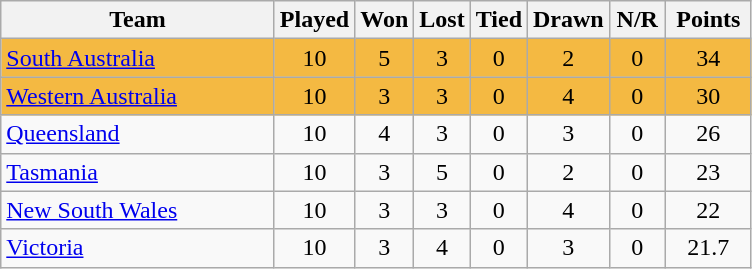<table class="wikitable" style="text-align:center;">
<tr>
<th width=175>Team</th>
<th style="width:30px;" abbr="Played">Played</th>
<th style="width:30px;" abbr="Won">Won</th>
<th style="width:30px;" abbr="Lost">Lost</th>
<th style="width:30px;" abbr="Tied">Tied</th>
<th style="width:30px;" abbr="Drawn">Drawn</th>
<th style="width:30px;" abbr="NR">N/R</th>
<th style="width:50px;" abbr="Points">Points</th>
</tr>
<tr style="background:#f4b942;">
<td style="text-align:left;"><a href='#'>South Australia</a></td>
<td>10</td>
<td>5</td>
<td>3</td>
<td>0</td>
<td>2</td>
<td>0</td>
<td>34</td>
</tr>
<tr style="background:#f4b942;">
<td style="text-align:left;"><a href='#'>Western Australia</a></td>
<td>10</td>
<td>3</td>
<td>3</td>
<td>0</td>
<td>4</td>
<td>0</td>
<td>30</td>
</tr>
<tr>
<td style="text-align:left;"><a href='#'>Queensland</a></td>
<td>10</td>
<td>4</td>
<td>3</td>
<td>0</td>
<td>3</td>
<td>0</td>
<td>26</td>
</tr>
<tr>
<td style="text-align:left;"><a href='#'>Tasmania</a></td>
<td>10</td>
<td>3</td>
<td>5</td>
<td>0</td>
<td>2</td>
<td>0</td>
<td>23</td>
</tr>
<tr>
<td style="text-align:left;"><a href='#'>New South Wales</a></td>
<td>10</td>
<td>3</td>
<td>3</td>
<td>0</td>
<td>4</td>
<td>0</td>
<td>22</td>
</tr>
<tr>
<td style="text-align:left;"><a href='#'>Victoria</a></td>
<td>10</td>
<td>3</td>
<td>4</td>
<td>0</td>
<td>3</td>
<td>0</td>
<td>21.7</td>
</tr>
</table>
